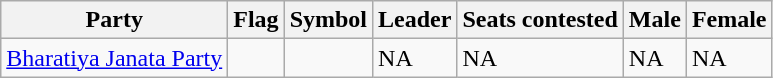<table class="wikitable collapsible">
<tr>
<th>Party</th>
<th>Flag</th>
<th>Symbol</th>
<th>Leader</th>
<th>Seats contested</th>
<th>Male</th>
<th>Female</th>
</tr>
<tr>
<td><a href='#'>Bharatiya Janata Party</a></td>
<td></td>
<td></td>
<td>NA</td>
<td>NA</td>
<td>NA</td>
<td>NA</td>
</tr>
</table>
